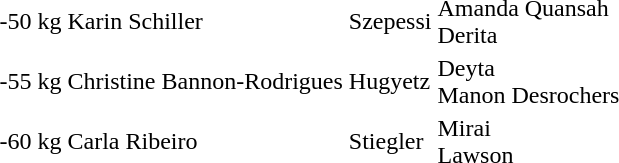<table>
<tr>
<td>-50 kg</td>
<td>Karin Schiller </td>
<td>Szepessi </td>
<td>Amanda Quansah <br>Derita </td>
</tr>
<tr>
<td>-55 kg</td>
<td>Christine Bannon-Rodrigues </td>
<td>Hugyetz </td>
<td>Deyta <br>Manon Desrochers </td>
</tr>
<tr>
<td>-60 kg</td>
<td>Carla Ribeiro </td>
<td>Stiegler </td>
<td>Mirai <br>Lawson </td>
</tr>
<tr>
</tr>
</table>
